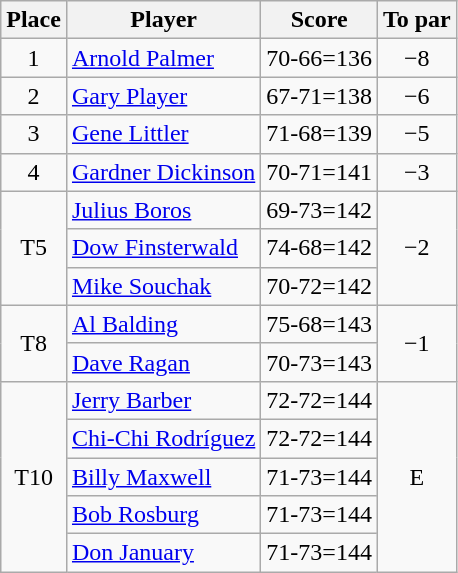<table class="wikitable">
<tr>
<th>Place</th>
<th>Player</th>
<th>Score</th>
<th>To par</th>
</tr>
<tr>
<td align=center>1</td>
<td> <a href='#'>Arnold Palmer</a></td>
<td>70-66=136</td>
<td align="center">−8</td>
</tr>
<tr>
<td align=center>2</td>
<td> <a href='#'>Gary Player</a></td>
<td>67-71=138</td>
<td align="center">−6</td>
</tr>
<tr>
<td align=center>3</td>
<td> <a href='#'>Gene Littler</a></td>
<td>71-68=139</td>
<td align="center">−5</td>
</tr>
<tr>
<td align=center>4</td>
<td> <a href='#'>Gardner Dickinson</a></td>
<td>70-71=141</td>
<td align="center">−3</td>
</tr>
<tr>
<td rowspan=3 align=center>T5</td>
<td> <a href='#'>Julius Boros</a></td>
<td>69-73=142</td>
<td rowspan=3 align="center">−2</td>
</tr>
<tr>
<td> <a href='#'>Dow Finsterwald</a></td>
<td>74-68=142</td>
</tr>
<tr>
<td> <a href='#'>Mike Souchak</a></td>
<td>70-72=142</td>
</tr>
<tr>
<td rowspan=2 align="center">T8</td>
<td> <a href='#'>Al Balding</a></td>
<td>75-68=143</td>
<td rowspan=2 align="center">−1</td>
</tr>
<tr>
<td> <a href='#'>Dave Ragan</a></td>
<td>70-73=143</td>
</tr>
<tr>
<td rowspan=5 align="center">T10</td>
<td> <a href='#'>Jerry Barber</a></td>
<td>72-72=144</td>
<td rowspan=5 align="center">E</td>
</tr>
<tr>
<td> <a href='#'>Chi-Chi Rodríguez</a></td>
<td>72-72=144</td>
</tr>
<tr>
<td> <a href='#'>Billy Maxwell</a></td>
<td>71-73=144</td>
</tr>
<tr>
<td> <a href='#'>Bob Rosburg</a></td>
<td>71-73=144</td>
</tr>
<tr>
<td> <a href='#'>Don January</a></td>
<td>71-73=144</td>
</tr>
</table>
